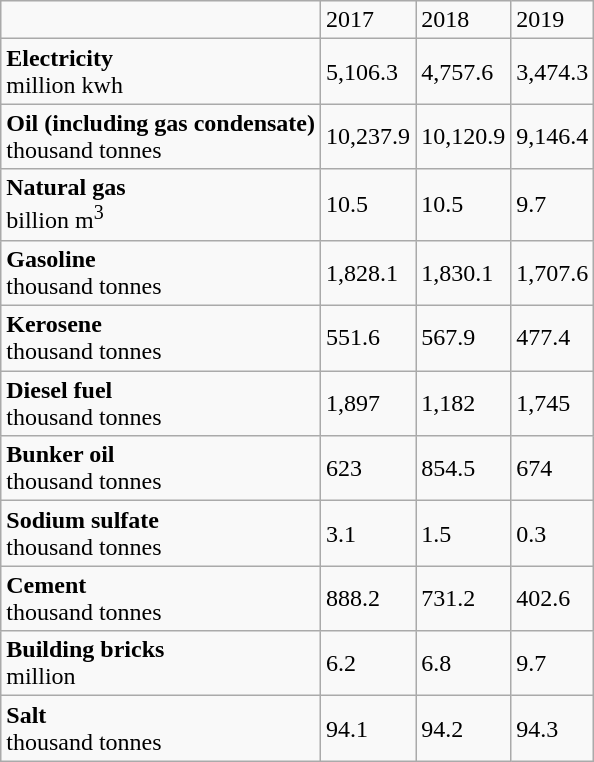<table class="wikitable">
<tr>
<td></td>
<td>2017</td>
<td>2018</td>
<td>2019</td>
</tr>
<tr>
<td><strong>Electricity</strong><br>million kwh</td>
<td>5,106.3</td>
<td>4,757.6</td>
<td>3,474.3</td>
</tr>
<tr>
<td><strong>Oil  (including gas condensate)</strong><br>thousand tonnes<em></td>
<td>10,237.9</td>
<td>10,120.9</td>
<td>9,146.4</td>
</tr>
<tr>
<td><strong>Natural  gas</strong><br>billion m<sup>3</sup></td>
<td>10.5</td>
<td>10.5</td>
<td>9.7</td>
</tr>
<tr>
<td><strong>Gasoline</strong><br>thousand tonnes</td>
<td>1,828.1</td>
<td>1,830.1</td>
<td>1,707.6</td>
</tr>
<tr>
<td><strong>Kerosene</strong><br>thousand tonnes</td>
<td>551.6</td>
<td>567.9</td>
<td>477.4</td>
</tr>
<tr>
<td><strong>Diesel  fuel</strong><br>thousand tonnes</td>
<td>1,897</td>
<td>1,182</td>
<td>1,745</td>
</tr>
<tr>
<td><strong>Bunker  oil</strong><br>thousand tonnes</td>
<td>623</td>
<td>854.5</td>
<td>674</td>
</tr>
<tr>
<td><strong>Sodium sulfate</strong><br>thousand tonnes</td>
<td>3.1</td>
<td>1.5</td>
<td>0.3</td>
</tr>
<tr>
<td><strong>Cement</strong><br>thousand tonnes</td>
<td>888.2</td>
<td>731.2</td>
<td>402.6</td>
</tr>
<tr>
<td><strong>Building  bricks</strong><br>million</td>
<td>6.2</td>
<td>6.8</td>
<td>9.7</td>
</tr>
<tr>
<td><strong>Salt</strong><br>thousand tonnes</td>
<td>94.1</td>
<td>94.2</td>
<td>94.3</td>
</tr>
</table>
